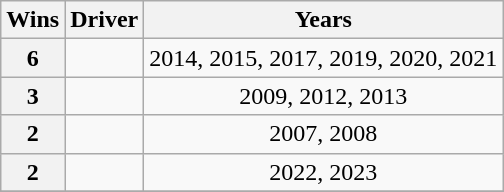<table class="sortable wikitable plainrowheaders" style="text-align:center">
<tr>
<th scope=col>Wins</th>
<th scope=col>Driver</th>
<th scope=col>Years</th>
</tr>
<tr>
<th>6</th>
<td></td>
<td>2014, 2015, 2017, 2019, 2020, 2021</td>
</tr>
<tr>
<th>3</th>
<td></td>
<td>2009, 2012, 2013</td>
</tr>
<tr>
<th>2</th>
<td></td>
<td>2007, 2008</td>
</tr>
<tr>
<th>2</th>
<td></td>
<td>2022, 2023</td>
</tr>
<tr>
</tr>
</table>
